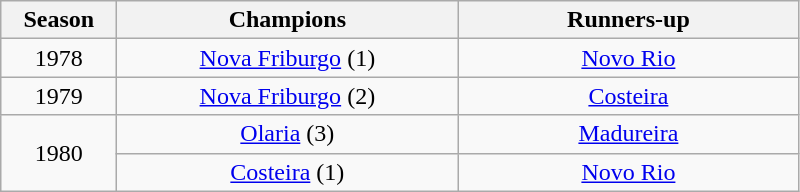<table class="wikitable" style="text-align:center; margin-left:1em;">
<tr>
<th style="width:70px">Season</th>
<th style="width:220px">Champions</th>
<th style="width:220px">Runners-up</th>
</tr>
<tr>
<td>1978</td>
<td><a href='#'>Nova Friburgo</a> (1)</td>
<td><a href='#'>Novo Rio</a></td>
</tr>
<tr>
<td>1979</td>
<td><a href='#'>Nova Friburgo</a> (2)</td>
<td><a href='#'>Costeira</a></td>
</tr>
<tr>
<td rowspan=2>1980</td>
<td><a href='#'>Olaria</a> (3)</td>
<td><a href='#'>Madureira</a></td>
</tr>
<tr>
<td><a href='#'>Costeira</a> (1)</td>
<td><a href='#'>Novo Rio</a></td>
</tr>
</table>
